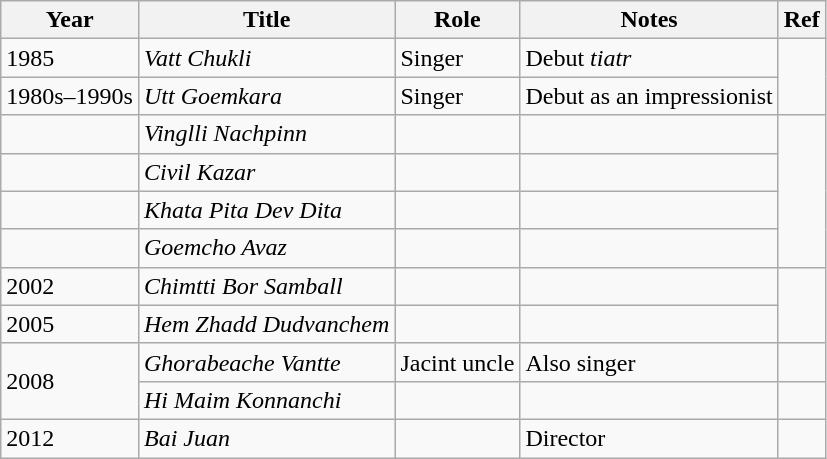<table class="wikitable sortable">
<tr>
<th>Year</th>
<th>Title</th>
<th>Role</th>
<th>Notes</th>
<th>Ref</th>
</tr>
<tr>
<td>1985</td>
<td><em>Vatt Chukli</em></td>
<td>Singer</td>
<td>Debut <em>tiatr</em></td>
<td rowspan="2"></td>
</tr>
<tr>
<td>1980s–1990s</td>
<td><em>Utt Goemkara</em></td>
<td>Singer</td>
<td>Debut as an impressionist</td>
</tr>
<tr>
<td></td>
<td><em>Vinglli Nachpinn</em></td>
<td></td>
<td></td>
<td rowspan=4"></td>
</tr>
<tr>
<td></td>
<td><em>Civil Kazar</em></td>
<td></td>
<td></td>
</tr>
<tr>
<td></td>
<td><em>Khata Pita Dev Dita</em></td>
<td></td>
<td></td>
</tr>
<tr>
<td></td>
<td><em>Goemcho Avaz</em></td>
<td></td>
<td></td>
</tr>
<tr>
<td>2002</td>
<td><em>Chimtti Bor Samball</em></td>
<td></td>
<td></td>
<td rowspan="2"></td>
</tr>
<tr>
<td>2005</td>
<td><em>Hem Zhadd Dudvanchem</em></td>
<td></td>
<td></td>
</tr>
<tr>
<td rowspan="2">2008</td>
<td><em>Ghorabeache Vantte</em></td>
<td>Jacint uncle</td>
<td>Also singer</td>
<td></td>
</tr>
<tr>
<td><em>Hi Maim Konnanchi</em></td>
<td></td>
<td></td>
<td></td>
</tr>
<tr>
<td>2012</td>
<td><em>Bai Juan</em></td>
<td></td>
<td>Director</td>
<td></td>
</tr>
</table>
